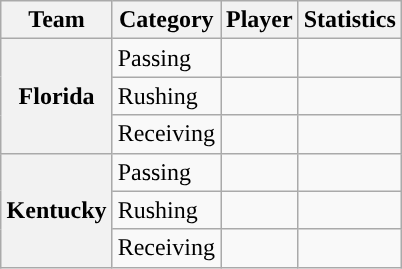<table class="wikitable" style="float:right">
<tr>
<th>Team</th>
<th>Category</th>
<th>Player</th>
<th>Statistics</th>
</tr>
<tr>
<th rowspan=3>Florida</th>
<td>Passing</td>
<td></td>
<td></td>
</tr>
<tr>
<td>Rushing</td>
<td></td>
<td></td>
</tr>
<tr>
<td>Receiving</td>
<td></td>
<td></td>
</tr>
<tr>
<th rowspan=3>Kentucky</th>
<td>Passing</td>
<td></td>
<td></td>
</tr>
<tr>
<td>Rushing</td>
<td></td>
<td></td>
</tr>
<tr>
<td>Receiving</td>
<td></td>
<td></td>
</tr>
</table>
